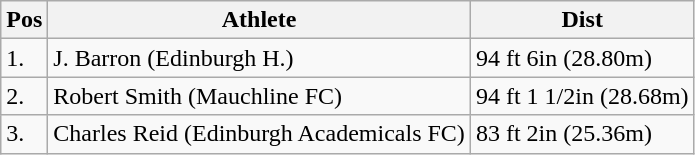<table class="wikitable">
<tr>
<th>Pos</th>
<th>Athlete</th>
<th>Dist</th>
</tr>
<tr>
<td>1.</td>
<td>J. Barron (Edinburgh H.)</td>
<td>94 ft 6in (28.80m)</td>
</tr>
<tr>
<td>2.</td>
<td>Robert Smith (Mauchline FC)</td>
<td>94 ft 1 1/2in (28.68m)</td>
</tr>
<tr>
<td>3.</td>
<td>Charles Reid (Edinburgh Academicals FC)</td>
<td>83 ft 2in (25.36m)</td>
</tr>
</table>
